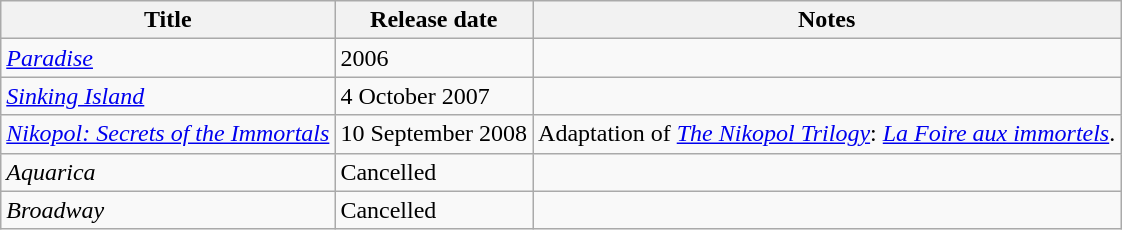<table class="wikitable" border="1">
<tr>
<th>Title</th>
<th>Release date</th>
<th>Notes</th>
</tr>
<tr>
<td><em><a href='#'>Paradise</a></em></td>
<td>2006</td>
<td></td>
</tr>
<tr>
<td><em><a href='#'>Sinking Island</a></em></td>
<td>4 October 2007</td>
<td></td>
</tr>
<tr>
<td><em><a href='#'>Nikopol: Secrets of the Immortals</a></em></td>
<td>10 September 2008</td>
<td>Adaptation of <em><a href='#'>The Nikopol Trilogy</a></em>: <em><a href='#'>La Foire aux immortels</a></em>.</td>
</tr>
<tr>
<td><em>Aquarica</em></td>
<td>Cancelled</td>
<td></td>
</tr>
<tr>
<td><em>Broadway</em></td>
<td>Cancelled</td>
<td></td>
</tr>
</table>
